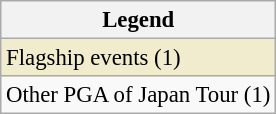<table class="wikitable" style="font-size:95%;">
<tr>
<th>Legend</th>
</tr>
<tr style="background:#f2ecce;">
<td>Flagship events (1)</td>
</tr>
<tr>
<td>Other PGA of Japan Tour (1)</td>
</tr>
</table>
